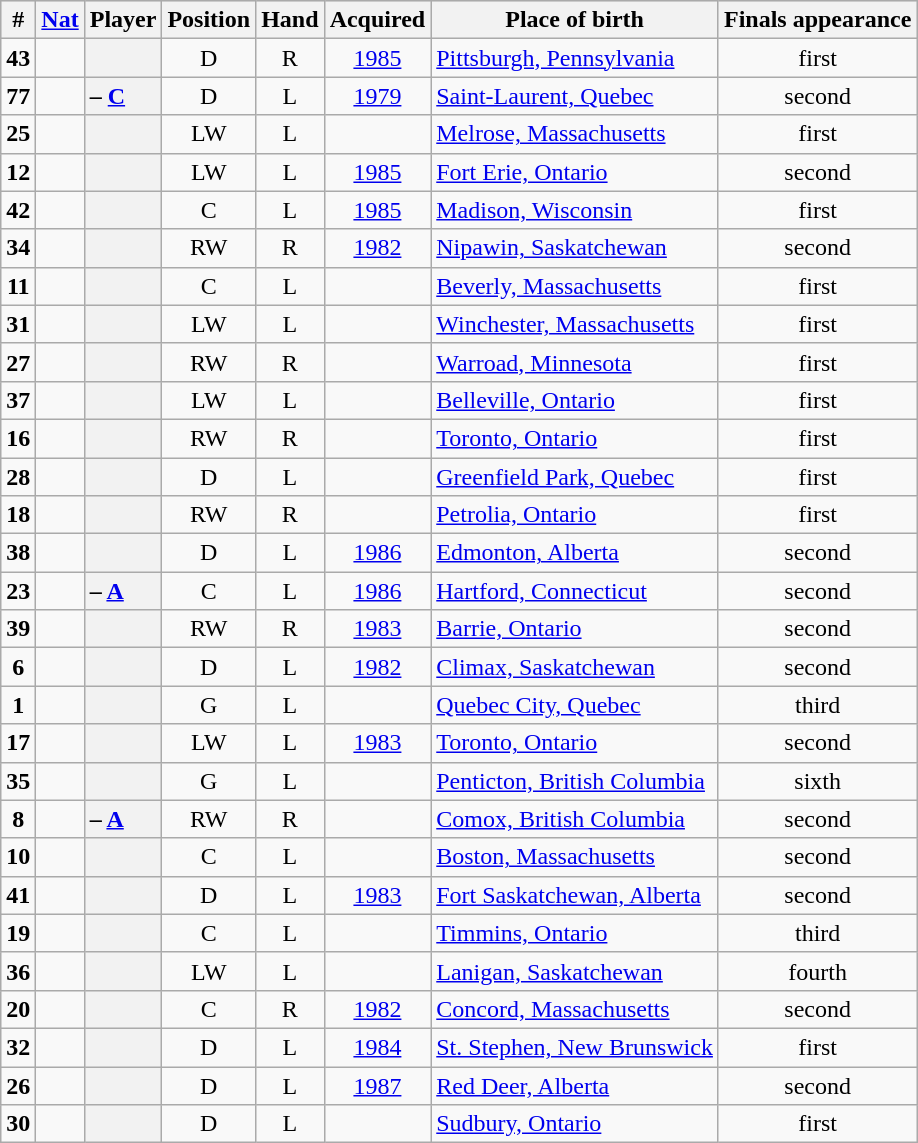<table class="sortable wikitable plainrowheaders" style="text-align:center;">
<tr style="background:#ddd;">
<th scope="col">#</th>
<th scope="col"><a href='#'>Nat</a></th>
<th scope="col">Player</th>
<th scope="col">Position</th>
<th scope="col">Hand</th>
<th scope="col">Acquired</th>
<th scope="col" class="unsortable">Place of birth</th>
<th scope="col" class="unsortable">Finals appearance</th>
</tr>
<tr>
<td><strong>43</strong></td>
<td></td>
<th scope="row" style="text-align:left;"></th>
<td>D</td>
<td>R</td>
<td><a href='#'>1985</a></td>
<td style="text-align:left;"><a href='#'>Pittsburgh, Pennsylvania</a></td>
<td>first</td>
</tr>
<tr>
<td><strong>77</strong></td>
<td></td>
<th scope="row" style="text-align:left;"> – <strong><a href='#'>C</a></strong></th>
<td>D</td>
<td>L</td>
<td><a href='#'>1979</a></td>
<td style="text-align:left;"><a href='#'>Saint-Laurent, Quebec</a></td>
<td>second </td>
</tr>
<tr>
<td><strong>25</strong></td>
<td></td>
<th scope="row" style="text-align:left;"></th>
<td>LW</td>
<td>L</td>
<td></td>
<td style="text-align:left;"><a href='#'>Melrose, Massachusetts</a></td>
<td>first</td>
</tr>
<tr>
<td><strong>12</strong></td>
<td></td>
<th scope="row" style="text-align:left;"></th>
<td>LW</td>
<td>L</td>
<td><a href='#'>1985</a></td>
<td style="text-align:left;"><a href='#'>Fort Erie, Ontario</a></td>
<td>second </td>
</tr>
<tr>
<td><strong>42</strong></td>
<td></td>
<th scope="row" style="text-align:left;"></th>
<td>C</td>
<td>L</td>
<td><a href='#'>1985</a></td>
<td style="text-align:left;"><a href='#'>Madison, Wisconsin</a></td>
<td>first</td>
</tr>
<tr>
<td><strong>34</strong></td>
<td></td>
<th scope="row" style="text-align:left;"></th>
<td>RW</td>
<td>R</td>
<td><a href='#'>1982</a></td>
<td style="text-align:left;"><a href='#'>Nipawin, Saskatchewan</a></td>
<td>second </td>
</tr>
<tr>
<td><strong>11</strong></td>
<td></td>
<th scope="row" style="text-align:left;"></th>
<td>C</td>
<td>L</td>
<td></td>
<td style="text-align:left;"><a href='#'>Beverly, Massachusetts</a></td>
<td>first</td>
</tr>
<tr>
<td><strong>31</strong></td>
<td></td>
<th scope="row" style="text-align:left;"></th>
<td>LW</td>
<td>L</td>
<td></td>
<td style="text-align:left;"><a href='#'>Winchester, Massachusetts</a></td>
<td>first</td>
</tr>
<tr>
<td><strong>27</strong></td>
<td></td>
<th scope="row" style="text-align:left;"></th>
<td>RW</td>
<td>R</td>
<td></td>
<td style="text-align:left;"><a href='#'>Warroad, Minnesota</a></td>
<td>first</td>
</tr>
<tr>
<td><strong>37</strong></td>
<td></td>
<th scope="row" style="text-align:left;"></th>
<td>LW</td>
<td>L</td>
<td></td>
<td style="text-align:left;"><a href='#'>Belleville, Ontario</a></td>
<td>first</td>
</tr>
<tr>
<td><strong>16</strong></td>
<td></td>
<th scope="row" style="text-align:left;"></th>
<td>RW</td>
<td>R</td>
<td></td>
<td style="text-align:left;"><a href='#'>Toronto, Ontario</a></td>
<td>first</td>
</tr>
<tr>
<td><strong>28</strong></td>
<td></td>
<th scope="row" style="text-align:left;"></th>
<td>D</td>
<td>L</td>
<td></td>
<td style="text-align:left;"><a href='#'>Greenfield Park, Quebec</a></td>
<td>first</td>
</tr>
<tr>
<td><strong>18</strong></td>
<td></td>
<th scope="row" style="text-align:left;"></th>
<td>RW</td>
<td>R</td>
<td></td>
<td style="text-align:left;"><a href='#'>Petrolia, Ontario</a></td>
<td>first</td>
</tr>
<tr>
<td><strong>38</strong></td>
<td></td>
<th scope="row" style="text-align:left;"></th>
<td>D</td>
<td>L</td>
<td><a href='#'>1986</a></td>
<td style="text-align:left;"><a href='#'>Edmonton, Alberta</a></td>
<td>second </td>
</tr>
<tr>
<td><strong>23</strong></td>
<td></td>
<th scope="row" style="text-align:left;"> – <strong><a href='#'>A</a></strong></th>
<td>C</td>
<td>L</td>
<td><a href='#'>1986</a></td>
<td style="text-align:left;"><a href='#'>Hartford, Connecticut</a></td>
<td>second </td>
</tr>
<tr>
<td><strong>39</strong></td>
<td></td>
<th scope="row" style="text-align:left;"></th>
<td>RW</td>
<td>R</td>
<td><a href='#'>1983</a></td>
<td style="text-align:left;"><a href='#'>Barrie, Ontario</a></td>
<td>second </td>
</tr>
<tr>
<td><strong>6</strong></td>
<td></td>
<th scope="row" style="text-align:left;"></th>
<td>D</td>
<td>L</td>
<td><a href='#'>1982</a></td>
<td style="text-align:left;"><a href='#'>Climax, Saskatchewan</a></td>
<td>second </td>
</tr>
<tr>
<td><strong>1</strong></td>
<td></td>
<th scope="row" style="text-align:left;"></th>
<td>G</td>
<td>L</td>
<td></td>
<td style="text-align:left;"><a href='#'>Quebec City, Quebec</a></td>
<td>third </td>
</tr>
<tr>
<td><strong>17</strong></td>
<td></td>
<th scope="row" style="text-align:left;"></th>
<td>LW</td>
<td>L</td>
<td><a href='#'>1983</a></td>
<td style="text-align:left;"><a href='#'>Toronto, Ontario</a></td>
<td>second </td>
</tr>
<tr>
<td><strong>35</strong></td>
<td></td>
<th scope="row" style="text-align:left;"></th>
<td>G</td>
<td>L</td>
<td></td>
<td style="text-align:left;"><a href='#'>Penticton, British Columbia</a></td>
<td>sixth </td>
</tr>
<tr>
<td><strong>8</strong></td>
<td></td>
<th scope="row" style="text-align:left;"> – <strong><a href='#'>A</a></strong></th>
<td>RW</td>
<td>R</td>
<td></td>
<td style="text-align:left;"><a href='#'>Comox, British Columbia</a></td>
<td>second </td>
</tr>
<tr>
<td><strong>10</strong></td>
<td></td>
<th scope="row" style="text-align:left;"></th>
<td>C</td>
<td>L</td>
<td></td>
<td style="text-align:left;"><a href='#'>Boston, Massachusetts</a></td>
<td>second </td>
</tr>
<tr>
<td><strong>41</strong></td>
<td></td>
<th scope="row" style="text-align:left;"></th>
<td>D</td>
<td>L</td>
<td><a href='#'>1983</a></td>
<td style="text-align:left;"><a href='#'>Fort Saskatchewan, Alberta</a></td>
<td>second </td>
</tr>
<tr>
<td><strong>19</strong></td>
<td></td>
<th scope="row" style="text-align:left;"></th>
<td>C</td>
<td>L</td>
<td></td>
<td style="text-align:left;"><a href='#'>Timmins, Ontario</a></td>
<td>third </td>
</tr>
<tr>
<td><strong>36</strong></td>
<td></td>
<th scope="row" style="text-align:left;"></th>
<td>LW</td>
<td>L</td>
<td></td>
<td style="text-align:left;"><a href='#'>Lanigan, Saskatchewan</a></td>
<td>fourth </td>
</tr>
<tr>
<td><strong>20</strong></td>
<td></td>
<th scope="row" style="text-align:left;"></th>
<td>C</td>
<td>R</td>
<td><a href='#'>1982</a></td>
<td style="text-align:left;"><a href='#'>Concord, Massachusetts</a></td>
<td>second </td>
</tr>
<tr>
<td><strong>32</strong></td>
<td></td>
<th scope="row" style="text-align:left;"></th>
<td>D</td>
<td>L</td>
<td><a href='#'>1984</a></td>
<td style="text-align:left;"><a href='#'>St. Stephen, New Brunswick</a></td>
<td>first</td>
</tr>
<tr>
<td><strong>26</strong></td>
<td></td>
<th scope="row" style="text-align:left;"></th>
<td>D</td>
<td>L</td>
<td><a href='#'>1987</a></td>
<td style="text-align:left;"><a href='#'>Red Deer, Alberta</a></td>
<td>second </td>
</tr>
<tr>
<td><strong>30</strong></td>
<td></td>
<th scope="row" style="text-align:left;"></th>
<td>D</td>
<td>L</td>
<td></td>
<td style="text-align:left;"><a href='#'>Sudbury, Ontario</a></td>
<td>first</td>
</tr>
</table>
